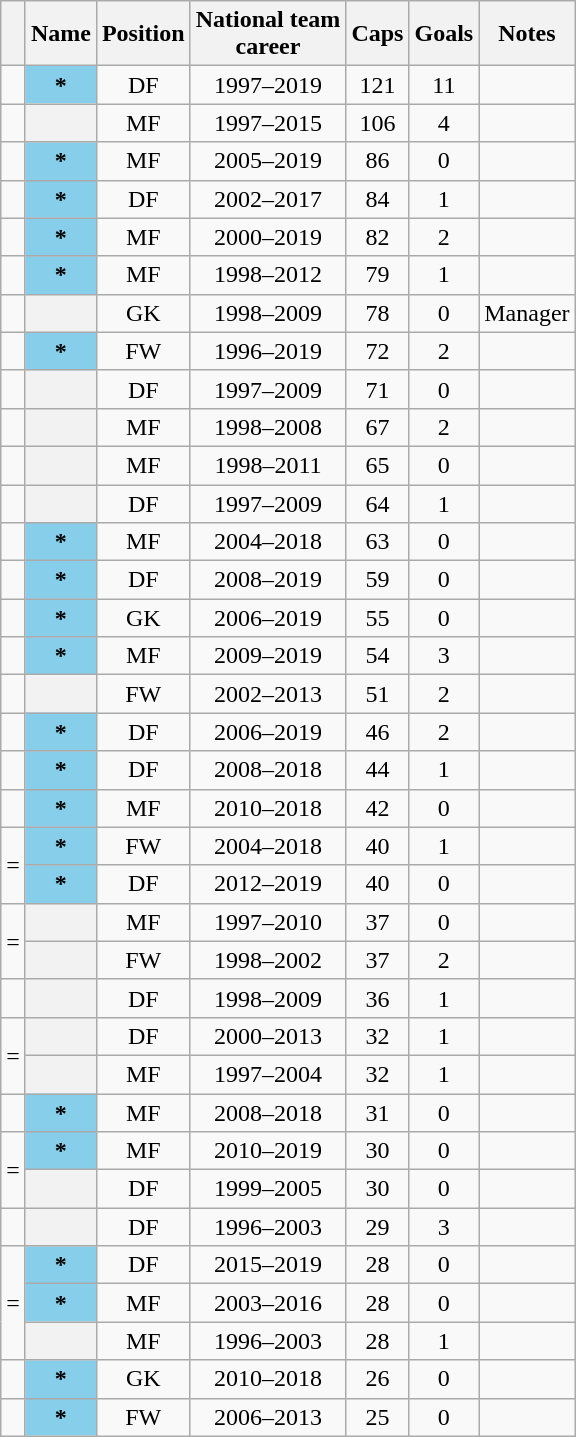<table class="wikitable plainrowheaders sortable" style="text-align: center;">
<tr>
<th scope="col" class="unsortable"></th>
<th scope="col">Name</th>
<th scope="col">Position</th>
<th scope="col">National team <br> career</th>
<th scope="col">Caps</th>
<th scope="col">Goals</th>
<th scope="col" class="unsortable">Notes</th>
</tr>
<tr>
<td></td>
<th scope="row" style="background:#87CEEB;">*</th>
<td>DF</td>
<td align="center">1997–2019</td>
<td align="center">121</td>
<td align="center">11</td>
<td></td>
</tr>
<tr>
<td></td>
<th scope="row"></th>
<td>MF</td>
<td align="center">1997–2015</td>
<td align="center">106</td>
<td align="center">4</td>
<td></td>
</tr>
<tr>
<td></td>
<th scope="row" style="background:#87CEEB;">*</th>
<td>MF</td>
<td align="center">2005–2019</td>
<td align="center">86</td>
<td align="center">0</td>
<td></td>
</tr>
<tr>
<td></td>
<th scope="row" style="background:#87CEEB;">*</th>
<td>DF</td>
<td align="center">2002–2017</td>
<td align="center">84</td>
<td align="center">1</td>
<td></td>
</tr>
<tr>
<td></td>
<th scope="row" style="background:#87CEEB;">*</th>
<td>MF</td>
<td align="center">2000–2019</td>
<td align="center">82</td>
<td align="center">2</td>
<td></td>
</tr>
<tr>
<td></td>
<th scope="row" style="background:#87CEEB;">*</th>
<td>MF</td>
<td align="center">1998–2012</td>
<td align="center">79</td>
<td align="center">1</td>
<td></td>
</tr>
<tr>
<td></td>
<th scope="row"></th>
<td>GK</td>
<td align="center">1998–2009</td>
<td align="center">78</td>
<td align="center">0</td>
<td>Manager</td>
</tr>
<tr>
<td></td>
<th scope="row" style="background:#87CEEB;">*</th>
<td>FW</td>
<td align="center">1996–2019</td>
<td align="center">72</td>
<td align="center">2</td>
<td></td>
</tr>
<tr>
<td></td>
<th scope="row"></th>
<td>DF</td>
<td align="center">1997–2009</td>
<td align="center">71</td>
<td align="center">0</td>
<td></td>
</tr>
<tr>
<td></td>
<th scope="row"></th>
<td>MF</td>
<td align="center">1998–2008</td>
<td align="center">67</td>
<td align="center">2</td>
<td></td>
</tr>
<tr>
<td></td>
<th scope="row"></th>
<td>MF</td>
<td align="center">1998–2011</td>
<td align="center">65</td>
<td align="center">0</td>
<td></td>
</tr>
<tr>
<td></td>
<th scope="row"></th>
<td>DF</td>
<td align="center">1997–2009</td>
<td align="center">64</td>
<td align="center">1</td>
<td></td>
</tr>
<tr>
<td></td>
<th scope="row" style="background:#87CEEB;">*</th>
<td>MF</td>
<td align="center">2004–2018</td>
<td align="center">63</td>
<td align="center">0</td>
<td></td>
</tr>
<tr>
<td></td>
<th scope="row" style="background:#87CEEB;">*</th>
<td>DF</td>
<td align="center">2008–2019</td>
<td align="center">59</td>
<td align="center">0</td>
<td></td>
</tr>
<tr>
<td></td>
<th scope="row" style="background:#87CEEB;">*</th>
<td>GK</td>
<td align="center">2006–2019</td>
<td align="center">55</td>
<td align="center">0</td>
<td></td>
</tr>
<tr>
<td></td>
<th scope="row" style="background:#87CEEB;">*</th>
<td>MF</td>
<td align="center">2009–2019</td>
<td align="center">54</td>
<td align="center">3</td>
<td></td>
</tr>
<tr>
<td></td>
<th scope="row"></th>
<td>FW</td>
<td align="center">2002–2013</td>
<td align="center">51</td>
<td align="center">2</td>
<td></td>
</tr>
<tr>
<td></td>
<th scope="row" style="background:#87CEEB;">*</th>
<td>DF</td>
<td align="center">2006–2019</td>
<td align="center">46</td>
<td align="center">2</td>
<td></td>
</tr>
<tr>
<td></td>
<th scope="row" style="background:#87CEEB;">*</th>
<td>DF</td>
<td align="center">2008–2018</td>
<td align="center">44</td>
<td align="center">1</td>
<td></td>
</tr>
<tr>
<td></td>
<th scope="row" style="background:#87CEEB;">*</th>
<td>MF</td>
<td align="center">2010–2018</td>
<td align="center">42</td>
<td align="center">0</td>
<td></td>
</tr>
<tr>
<td rowspan=2>=</td>
<th scope="row" style="background:#87CEEB;">*</th>
<td>FW</td>
<td align="center">2004–2018</td>
<td align="center">40</td>
<td align="center">1</td>
<td></td>
</tr>
<tr>
<th scope="row" style="background:#87CEEB;">*</th>
<td>DF</td>
<td align="center">2012–2019</td>
<td align="center">40</td>
<td align="center">0</td>
<td></td>
</tr>
<tr>
<td rowspan=2>=</td>
<th scope="row"></th>
<td>MF</td>
<td align="center">1997–2010</td>
<td align="center">37</td>
<td align="center">0</td>
<td></td>
</tr>
<tr>
<th scope="row"></th>
<td>FW</td>
<td align="center">1998–2002</td>
<td align="center">37</td>
<td align="center">2</td>
<td></td>
</tr>
<tr>
<td></td>
<th scope="row"></th>
<td>DF</td>
<td align="center">1998–2009</td>
<td align="center">36</td>
<td align="center">1</td>
<td></td>
</tr>
<tr>
<td rowspan=2>=</td>
<th scope="row"></th>
<td>DF</td>
<td align="center">2000–2013</td>
<td align="center">32</td>
<td align="center">1</td>
<td></td>
</tr>
<tr>
<th scope="row"></th>
<td>MF</td>
<td align="center">1997–2004</td>
<td align="center">32</td>
<td align="center">1</td>
<td></td>
</tr>
<tr>
<td></td>
<th scope="row" style="background:#87CEEB;">*</th>
<td>MF</td>
<td align="center">2008–2018</td>
<td align="center">31</td>
<td align="center">0</td>
<td></td>
</tr>
<tr>
<td rowspan=2>=</td>
<th scope="row" style="background:#87CEEB;">*</th>
<td>MF</td>
<td align="center">2010–2019</td>
<td align="center">30</td>
<td align="center">0</td>
<td></td>
</tr>
<tr>
<th scope="row"></th>
<td>DF</td>
<td align="center">1999–2005</td>
<td align="center">30</td>
<td align="center">0</td>
<td></td>
</tr>
<tr>
<td></td>
<th scope="row"></th>
<td>DF</td>
<td align="center">1996–2003</td>
<td align="center">29</td>
<td align="center">3</td>
<td></td>
</tr>
<tr>
<td rowspan=3>=</td>
<th scope="row" style="background:#87CEEB;">*</th>
<td>DF</td>
<td align="center">2015–2019</td>
<td align="center">28</td>
<td align="center">0</td>
<td></td>
</tr>
<tr>
<th scope="row" style="background:#87CEEB;">*</th>
<td>MF</td>
<td align="center">2003–2016</td>
<td align="center">28</td>
<td align="center">0</td>
<td></td>
</tr>
<tr>
<th scope="row"></th>
<td>MF</td>
<td align="center">1996–2003</td>
<td align="center">28</td>
<td align="center">1</td>
<td></td>
</tr>
<tr>
<td></td>
<th scope="row" style="background:#87CEEB;">*</th>
<td>GK</td>
<td align="center">2010–2018</td>
<td align="center">26</td>
<td align="center">0</td>
<td></td>
</tr>
<tr>
<td></td>
<th scope="row" style="background:#87CEEB;">*</th>
<td>FW</td>
<td align="center">2006–2013</td>
<td align="center">25</td>
<td align="center">0</td>
<td></td>
</tr>
</table>
